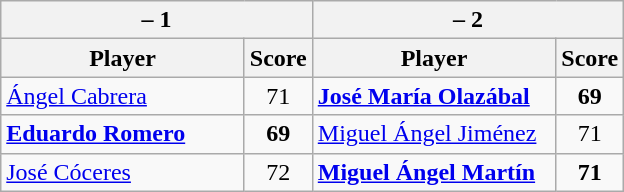<table class=wikitable>
<tr>
<th colspan=2> – 1</th>
<th colspan=2> – 2</th>
</tr>
<tr>
<th width=155>Player</th>
<th>Score</th>
<th width=155>Player</th>
<th>Score</th>
</tr>
<tr>
<td><a href='#'>Ángel Cabrera</a></td>
<td align=center>71</td>
<td><strong><a href='#'>José María Olazábal</a></strong></td>
<td align=center><strong>69</strong></td>
</tr>
<tr>
<td><strong><a href='#'>Eduardo Romero</a></strong></td>
<td align=center><strong>69</strong></td>
<td><a href='#'>Miguel Ángel Jiménez</a></td>
<td align=center>71</td>
</tr>
<tr>
<td><a href='#'>José Cóceres</a></td>
<td align=center>72</td>
<td><strong><a href='#'>Miguel Ángel Martín</a></strong></td>
<td align=center><strong>71</strong></td>
</tr>
</table>
